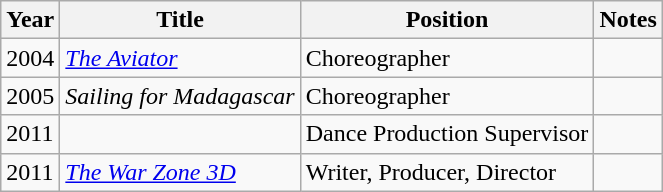<table class="wikitable sortable">
<tr>
<th>Year</th>
<th>Title</th>
<th>Position</th>
<th class="unsortable">Notes</th>
</tr>
<tr>
<td>2004</td>
<td><em><a href='#'>The Aviator</a> </em></td>
<td>Choreographer</td>
<td></td>
</tr>
<tr>
<td>2005</td>
<td><em>Sailing for Madagascar</em></td>
<td>Choreographer</td>
<td></td>
</tr>
<tr>
<td>2011</td>
<td><em></em></td>
<td>Dance Production Supervisor</td>
<td></td>
</tr>
<tr>
<td>2011</td>
<td><em><a href='#'>The War Zone 3D</a> </em></td>
<td>Writer, Producer, Director</td>
<td></td>
</tr>
</table>
